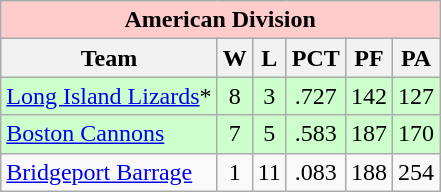<table class="wikitable">
<tr bgcolor="#ffcbcb">
<td colspan="7" align="center"><strong>American Division</strong></td>
</tr>
<tr bgcolor="#efefef">
<th>Team</th>
<th>W</th>
<th>L</th>
<th>PCT</th>
<th>PF</th>
<th>PA</th>
</tr>
<tr align="center" bgcolor="#ccffcc">
<td align="left"><a href='#'>Long Island Lizards</a>*</td>
<td>8</td>
<td>3</td>
<td>.727</td>
<td>142</td>
<td>127</td>
</tr>
<tr align="center" bgcolor="#ccffcc">
<td align="left"><a href='#'>Boston Cannons</a></td>
<td>7</td>
<td>5</td>
<td>.583</td>
<td>187</td>
<td>170</td>
</tr>
<tr align="center">
<td align="left"><a href='#'>Bridgeport Barrage</a></td>
<td>1</td>
<td>11</td>
<td>.083</td>
<td>188</td>
<td>254</td>
</tr>
</table>
